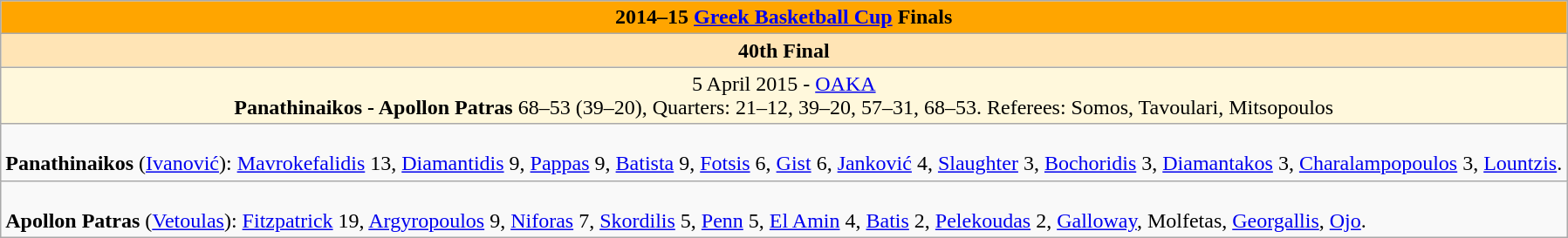<table class="wikitable">
<tr>
<td align="center" bgcolor= #ffa500><strong>2014–15 <a href='#'>Greek Basketball Cup</a> Finals</strong></td>
</tr>
<tr>
<td align="center" bgcolor= #ffe4b5><strong> 40th Final </strong></td>
</tr>
<tr>
<td align="center" bgcolor= #fff8dc>5 April 2015 - <a href='#'>OAKA</a><br><strong>Panathinaikos - Apollon Patras</strong> 68–53 (39–20), Quarters: 21–12, 39–20, 57–31, 68–53. 
Referees: Somos, Tavoulari, Mitsopoulos</td>
</tr>
<tr>
<td><br><strong>Panathinaikos</strong> (<a href='#'>Ivanović</a>): <a href='#'>Mavrokefalidis</a> 13, <a href='#'>Diamantidis</a> 9, <a href='#'>Pappas</a> 9, <a href='#'>Batista</a> 9, <a href='#'>Fotsis</a> 6, <a href='#'>Gist</a> 6, <a href='#'>Janković</a> 4, <a href='#'>Slaughter</a> 3, <a href='#'>Bochoridis</a> 3, <a href='#'>Diamantakos</a> 3, <a href='#'>Charalampopoulos</a> 3, <a href='#'>Lountzis</a>.</td>
</tr>
<tr>
<td><br><strong>Apollon Patras</strong> (<a href='#'>Vetoulas</a>): <a href='#'>Fitzpatrick</a> 19, <a href='#'>Argyropoulos</a> 9, <a href='#'>Niforas</a> 7, <a href='#'>Skordilis</a> 5, <a href='#'>Penn</a> 5, <a href='#'>El Amin</a> 4, <a href='#'>Batis</a> 2, <a href='#'>Pelekoudas</a> 2, <a href='#'>Galloway</a>, Molfetas, <a href='#'>Georgallis</a>, <a href='#'>Ojo</a>.</td>
</tr>
</table>
